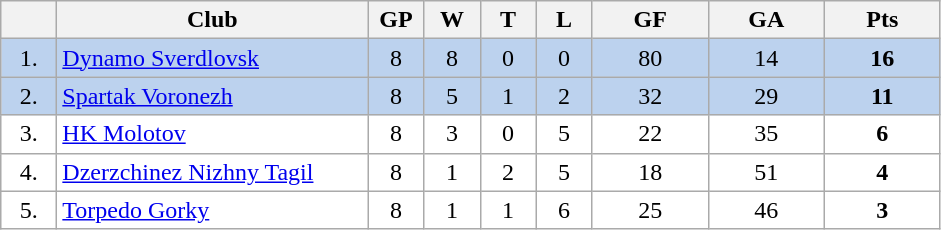<table class="wikitable">
<tr>
<th width="30"></th>
<th width="200">Club</th>
<th width="30">GP</th>
<th width="30">W</th>
<th width="30">T</th>
<th width="30">L</th>
<th width="70">GF</th>
<th width="70">GA</th>
<th width="70">Pts</th>
</tr>
<tr bgcolor="#BCD2EE" align="center">
<td>1.</td>
<td align="left"><a href='#'>Dynamo Sverdlovsk</a></td>
<td>8</td>
<td>8</td>
<td>0</td>
<td>0</td>
<td>80</td>
<td>14</td>
<td><strong>16</strong></td>
</tr>
<tr bgcolor="#BCD2EE" align="center">
<td>2.</td>
<td align="left"><a href='#'>Spartak Voronezh</a></td>
<td>8</td>
<td>5</td>
<td>1</td>
<td>2</td>
<td>32</td>
<td>29</td>
<td><strong>11</strong></td>
</tr>
<tr bgcolor="#FFFFFF" align="center">
<td>3.</td>
<td align="left"><a href='#'>HK Molotov</a></td>
<td>8</td>
<td>3</td>
<td>0</td>
<td>5</td>
<td>22</td>
<td>35</td>
<td><strong>6</strong></td>
</tr>
<tr bgcolor="#FFFFFF" align="center">
<td>4.</td>
<td align="left"><a href='#'>Dzerzchinez Nizhny Tagil</a></td>
<td>8</td>
<td>1</td>
<td>2</td>
<td>5</td>
<td>18</td>
<td>51</td>
<td><strong>4</strong></td>
</tr>
<tr bgcolor="#FFFFFF" align="center">
<td>5.</td>
<td align="left"><a href='#'>Torpedo Gorky</a></td>
<td>8</td>
<td>1</td>
<td>1</td>
<td>6</td>
<td>25</td>
<td>46</td>
<td><strong>3</strong></td>
</tr>
</table>
